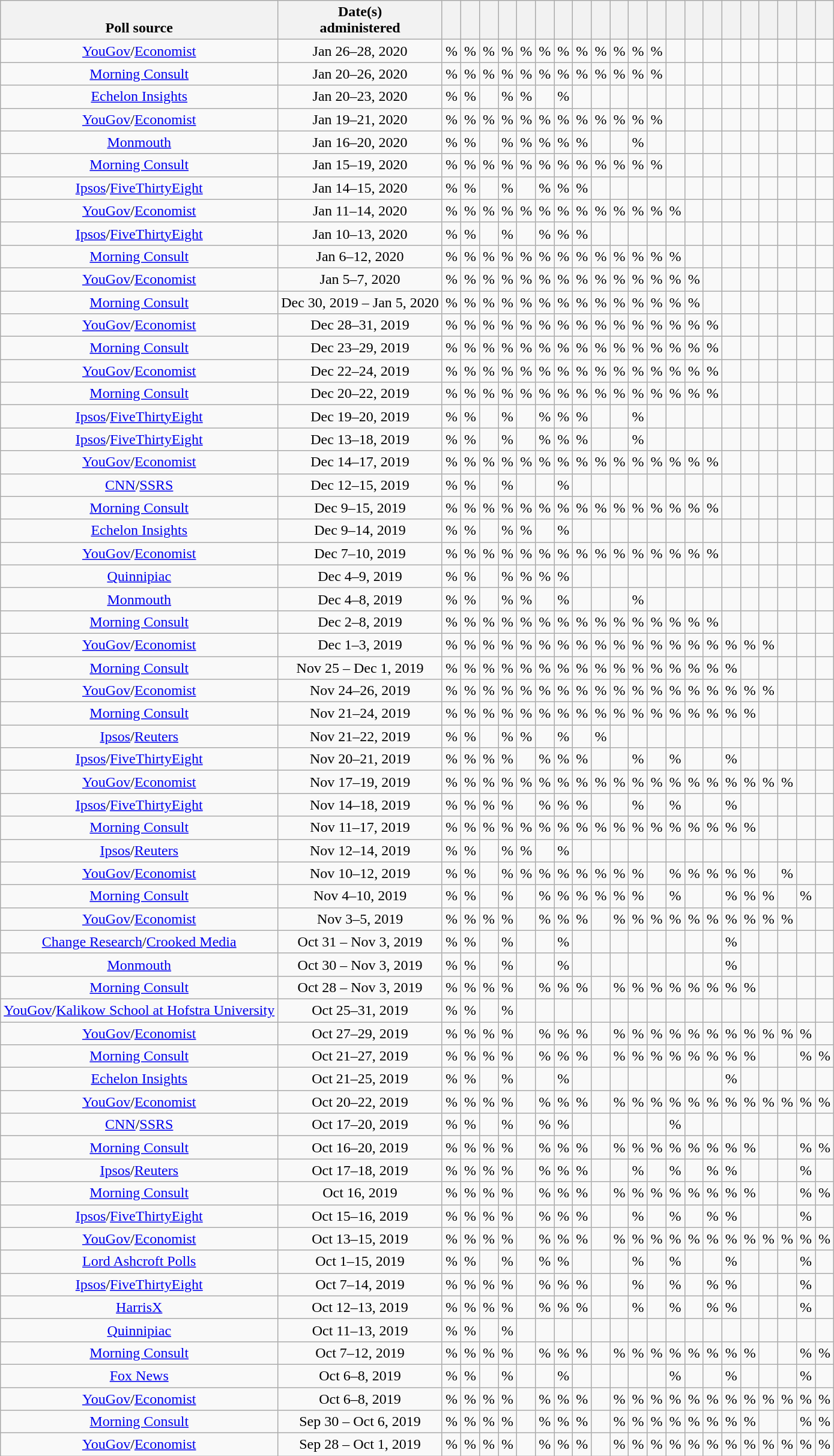<table class="wikitable sortable" style="text-align:center;">
<tr valign=bottom>
<th style="background-position: right 85%;">Poll source</th>
<th style="background-position: right 85%;">Date(s)<br>administered</th>
<th></th>
<th></th>
<th></th>
<th></th>
<th></th>
<th></th>
<th></th>
<th></th>
<th></th>
<th></th>
<th></th>
<th></th>
<th></th>
<th></th>
<th></th>
<th></th>
<th></th>
<th></th>
<th></th>
<th></th>
<th></th>
</tr>
<tr>
<td><a href='#'>YouGov</a>/<a href='#'>Economist</a></td>
<td>Jan 26–28, 2020</td>
<td>%</td>
<td>%</td>
<td>%</td>
<td>%</td>
<td>%</td>
<td>%</td>
<td>%</td>
<td>%</td>
<td>%</td>
<td>%</td>
<td>%</td>
<td>%</td>
<td></td>
<td></td>
<td></td>
<td></td>
<td></td>
<td></td>
<td></td>
<td></td>
<td></td>
</tr>
<tr>
<td><a href='#'>Morning Consult</a></td>
<td>Jan 20–26, 2020</td>
<td>%</td>
<td>%</td>
<td>%</td>
<td>%</td>
<td>%</td>
<td>%</td>
<td>%</td>
<td>%</td>
<td>%</td>
<td>%</td>
<td>%</td>
<td>%</td>
<td></td>
<td></td>
<td></td>
<td></td>
<td></td>
<td></td>
<td></td>
<td></td>
<td></td>
</tr>
<tr>
<td><a href='#'>Echelon Insights</a></td>
<td>Jan 20–23, 2020</td>
<td>%</td>
<td>%</td>
<td></td>
<td>%</td>
<td>%</td>
<td></td>
<td>%</td>
<td></td>
<td></td>
<td></td>
<td></td>
<td></td>
<td></td>
<td></td>
<td></td>
<td></td>
<td></td>
<td></td>
<td></td>
<td></td>
<td></td>
</tr>
<tr>
<td><a href='#'>YouGov</a>/<a href='#'>Economist</a></td>
<td>Jan 19–21, 2020</td>
<td>%</td>
<td>%</td>
<td>%</td>
<td>%</td>
<td>%</td>
<td>%</td>
<td>%</td>
<td>%</td>
<td>%</td>
<td>%</td>
<td>%</td>
<td>%</td>
<td></td>
<td></td>
<td></td>
<td></td>
<td></td>
<td></td>
<td></td>
<td></td>
<td></td>
</tr>
<tr>
<td><a href='#'>Monmouth</a></td>
<td>Jan 16–20, 2020</td>
<td>%</td>
<td>%</td>
<td></td>
<td>%</td>
<td>%</td>
<td>%</td>
<td>%</td>
<td>%</td>
<td></td>
<td></td>
<td>%</td>
<td></td>
<td></td>
<td></td>
<td></td>
<td></td>
<td></td>
<td></td>
<td></td>
<td></td>
<td></td>
</tr>
<tr>
<td><a href='#'>Morning Consult</a></td>
<td>Jan 15–19, 2020</td>
<td>%</td>
<td>%</td>
<td>%</td>
<td>%</td>
<td>%</td>
<td>%</td>
<td>%</td>
<td>%</td>
<td>%</td>
<td>%</td>
<td>%</td>
<td>%</td>
<td></td>
<td></td>
<td></td>
<td></td>
<td></td>
<td></td>
<td></td>
<td></td>
<td></td>
</tr>
<tr>
<td><a href='#'>Ipsos</a>/<a href='#'>FiveThirtyEight</a></td>
<td>Jan 14–15, 2020</td>
<td>%</td>
<td>%</td>
<td></td>
<td>%</td>
<td></td>
<td>%</td>
<td>%</td>
<td>%</td>
<td></td>
<td></td>
<td></td>
<td></td>
<td></td>
<td></td>
<td></td>
<td></td>
<td></td>
<td></td>
<td></td>
<td></td>
<td></td>
</tr>
<tr>
<td><a href='#'>YouGov</a>/<a href='#'>Economist</a></td>
<td>Jan 11–14, 2020</td>
<td>%</td>
<td>%</td>
<td>%</td>
<td>%</td>
<td>%</td>
<td>%</td>
<td>%</td>
<td>%</td>
<td>%</td>
<td>%</td>
<td>%</td>
<td>%</td>
<td>%</td>
<td></td>
<td></td>
<td></td>
<td></td>
<td></td>
<td></td>
<td></td>
<td></td>
</tr>
<tr>
<td><a href='#'>Ipsos</a>/<a href='#'>FiveThirtyEight</a></td>
<td>Jan 10–13, 2020</td>
<td>%</td>
<td>%</td>
<td></td>
<td>%</td>
<td></td>
<td>%</td>
<td>%</td>
<td>%</td>
<td></td>
<td></td>
<td></td>
<td></td>
<td></td>
<td></td>
<td></td>
<td></td>
<td></td>
<td></td>
<td></td>
<td></td>
<td></td>
</tr>
<tr>
<td><a href='#'>Morning Consult</a></td>
<td>Jan 6–12, 2020</td>
<td>%</td>
<td>%</td>
<td>%</td>
<td>%</td>
<td>%</td>
<td>%</td>
<td>%</td>
<td>%</td>
<td>%</td>
<td>%</td>
<td>%</td>
<td>%</td>
<td>%</td>
<td></td>
<td></td>
<td></td>
<td></td>
<td></td>
<td></td>
<td></td>
<td></td>
</tr>
<tr>
<td><a href='#'>YouGov</a>/<a href='#'>Economist</a></td>
<td>Jan 5–7, 2020</td>
<td>%</td>
<td>%</td>
<td>%</td>
<td>%</td>
<td>%</td>
<td>%</td>
<td>%</td>
<td>%</td>
<td>%</td>
<td>%</td>
<td>%</td>
<td>%</td>
<td>%</td>
<td>%</td>
<td></td>
<td></td>
<td></td>
<td></td>
<td></td>
<td></td>
<td></td>
</tr>
<tr>
<td><a href='#'>Morning Consult</a></td>
<td>Dec 30, 2019 – Jan 5, 2020</td>
<td>%</td>
<td>%</td>
<td>%</td>
<td>%</td>
<td>%</td>
<td>%</td>
<td>%</td>
<td>%</td>
<td>%</td>
<td>%</td>
<td>%</td>
<td>%</td>
<td>%</td>
<td>%</td>
<td></td>
<td></td>
<td></td>
<td></td>
<td></td>
<td></td>
<td></td>
</tr>
<tr>
<td><a href='#'>YouGov</a>/<a href='#'>Economist</a></td>
<td>Dec 28–31, 2019</td>
<td>%</td>
<td>%</td>
<td>%</td>
<td>%</td>
<td>%</td>
<td>%</td>
<td>%</td>
<td>%</td>
<td>%</td>
<td>%</td>
<td>%</td>
<td>%</td>
<td>%</td>
<td>%</td>
<td>%</td>
<td></td>
<td></td>
<td></td>
<td></td>
<td></td>
<td></td>
</tr>
<tr>
<td><a href='#'>Morning Consult</a></td>
<td>Dec 23–29, 2019</td>
<td>%</td>
<td>%</td>
<td>%</td>
<td>%</td>
<td>%</td>
<td>%</td>
<td>%</td>
<td>%</td>
<td>%</td>
<td>%</td>
<td>%</td>
<td>%</td>
<td>%</td>
<td>%</td>
<td>%</td>
<td></td>
<td></td>
<td></td>
<td></td>
<td></td>
<td></td>
</tr>
<tr>
<td><a href='#'>YouGov</a>/<a href='#'>Economist</a></td>
<td>Dec 22–24, 2019</td>
<td>%</td>
<td>%</td>
<td>%</td>
<td>%</td>
<td>%</td>
<td>%</td>
<td>%</td>
<td>%</td>
<td>%</td>
<td>%</td>
<td>%</td>
<td>%</td>
<td>%</td>
<td>%</td>
<td>%</td>
<td></td>
<td></td>
<td></td>
<td></td>
<td></td>
<td></td>
</tr>
<tr>
<td><a href='#'>Morning Consult</a></td>
<td>Dec 20–22, 2019</td>
<td>%</td>
<td>%</td>
<td>%</td>
<td>%</td>
<td>%</td>
<td>%</td>
<td>%</td>
<td>%</td>
<td>%</td>
<td>%</td>
<td>%</td>
<td>%</td>
<td>%</td>
<td>%</td>
<td>%</td>
<td></td>
<td></td>
<td></td>
<td></td>
<td></td>
<td></td>
</tr>
<tr>
<td><a href='#'>Ipsos</a>/<a href='#'>FiveThirtyEight</a></td>
<td>Dec 19–20, 2019</td>
<td>%</td>
<td>%</td>
<td></td>
<td>%</td>
<td></td>
<td>%</td>
<td>%</td>
<td>%</td>
<td></td>
<td></td>
<td>%</td>
<td></td>
<td></td>
<td></td>
<td></td>
<td></td>
<td></td>
<td></td>
<td></td>
<td></td>
<td></td>
</tr>
<tr>
<td><a href='#'>Ipsos</a>/<a href='#'>FiveThirtyEight</a></td>
<td>Dec 13–18, 2019</td>
<td>%</td>
<td>%</td>
<td></td>
<td>%</td>
<td></td>
<td>%</td>
<td>%</td>
<td>%</td>
<td></td>
<td></td>
<td>%</td>
<td></td>
<td></td>
<td></td>
<td></td>
<td></td>
<td></td>
<td></td>
<td></td>
<td></td>
<td></td>
</tr>
<tr>
<td><a href='#'>YouGov</a>/<a href='#'>Economist</a></td>
<td>Dec 14–17, 2019</td>
<td>%</td>
<td>%</td>
<td>%</td>
<td>%</td>
<td>%</td>
<td>%</td>
<td>%</td>
<td>%</td>
<td>%</td>
<td>%</td>
<td>%</td>
<td>%</td>
<td>%</td>
<td>%</td>
<td>%</td>
<td></td>
<td></td>
<td></td>
<td></td>
<td></td>
<td></td>
</tr>
<tr>
<td><a href='#'>CNN</a>/<a href='#'>SSRS</a></td>
<td>Dec 12–15, 2019</td>
<td>%</td>
<td>%</td>
<td></td>
<td>%</td>
<td></td>
<td></td>
<td>%</td>
<td></td>
<td></td>
<td></td>
<td></td>
<td></td>
<td></td>
<td></td>
<td></td>
<td></td>
<td></td>
<td></td>
<td></td>
<td></td>
<td></td>
</tr>
<tr>
<td><a href='#'>Morning Consult</a></td>
<td>Dec 9–15, 2019</td>
<td>%</td>
<td>%</td>
<td>%</td>
<td>%</td>
<td>%</td>
<td>%</td>
<td>%</td>
<td>%</td>
<td>%</td>
<td>%</td>
<td>%</td>
<td>%</td>
<td>%</td>
<td>%</td>
<td>%</td>
<td></td>
<td></td>
<td></td>
<td></td>
<td></td>
<td></td>
</tr>
<tr>
<td><a href='#'>Echelon Insights</a></td>
<td>Dec 9–14, 2019</td>
<td>%</td>
<td>%</td>
<td></td>
<td>%</td>
<td>%</td>
<td></td>
<td>%</td>
<td></td>
<td></td>
<td></td>
<td></td>
<td></td>
<td></td>
<td></td>
<td></td>
<td></td>
<td></td>
<td></td>
<td></td>
<td></td>
<td></td>
</tr>
<tr>
<td><a href='#'>YouGov</a>/<a href='#'>Economist</a></td>
<td>Dec 7–10, 2019</td>
<td>%</td>
<td>%</td>
<td>%</td>
<td>%</td>
<td>%</td>
<td>%</td>
<td>%</td>
<td>%</td>
<td>%</td>
<td>%</td>
<td>%</td>
<td>%</td>
<td>%</td>
<td>%</td>
<td>%</td>
<td></td>
<td></td>
<td></td>
<td></td>
<td></td>
<td></td>
</tr>
<tr>
<td><a href='#'>Quinnipiac</a></td>
<td>Dec 4–9, 2019</td>
<td>%</td>
<td>%</td>
<td></td>
<td>%</td>
<td>%</td>
<td>%</td>
<td>%</td>
<td></td>
<td></td>
<td></td>
<td></td>
<td></td>
<td></td>
<td></td>
<td></td>
<td></td>
<td></td>
<td></td>
<td></td>
<td></td>
<td></td>
</tr>
<tr>
<td><a href='#'>Monmouth</a></td>
<td>Dec 4–8, 2019</td>
<td>%</td>
<td>%</td>
<td></td>
<td>%</td>
<td>%</td>
<td></td>
<td>%</td>
<td></td>
<td></td>
<td></td>
<td>%</td>
<td></td>
<td></td>
<td></td>
<td></td>
<td></td>
<td></td>
<td></td>
<td></td>
<td></td>
<td></td>
</tr>
<tr>
<td><a href='#'>Morning Consult</a></td>
<td>Dec 2–8, 2019</td>
<td>%</td>
<td>%</td>
<td>%</td>
<td>%</td>
<td>%</td>
<td>%</td>
<td>%</td>
<td>%</td>
<td>%</td>
<td>%</td>
<td>%</td>
<td>%</td>
<td>%</td>
<td>%</td>
<td>%</td>
<td></td>
<td></td>
<td></td>
<td></td>
<td></td>
<td></td>
</tr>
<tr>
<td><a href='#'>YouGov</a>/<a href='#'>Economist</a></td>
<td>Dec 1–3, 2019</td>
<td>%</td>
<td>%</td>
<td>%</td>
<td>%</td>
<td>%</td>
<td>%</td>
<td>%</td>
<td>%</td>
<td>%</td>
<td>%</td>
<td>%</td>
<td>%</td>
<td>%</td>
<td>%</td>
<td>%</td>
<td>%</td>
<td>%</td>
<td>%</td>
<td></td>
<td></td>
<td></td>
</tr>
<tr>
<td><a href='#'>Morning Consult</a></td>
<td>Nov 25 – Dec 1, 2019</td>
<td>%</td>
<td>%</td>
<td>%</td>
<td>%</td>
<td>%</td>
<td>%</td>
<td>%</td>
<td>%</td>
<td>%</td>
<td>%</td>
<td>%</td>
<td>%</td>
<td>%</td>
<td>%</td>
<td>%</td>
<td>%</td>
<td></td>
<td></td>
<td></td>
<td></td>
<td></td>
</tr>
<tr>
<td><a href='#'>YouGov</a>/<a href='#'>Economist</a></td>
<td>Nov 24–26, 2019</td>
<td>%</td>
<td>%</td>
<td>%</td>
<td>%</td>
<td>%</td>
<td>%</td>
<td>%</td>
<td>%</td>
<td>%</td>
<td>%</td>
<td>%</td>
<td>%</td>
<td>%</td>
<td>%</td>
<td>%</td>
<td>%</td>
<td>%</td>
<td>%</td>
<td></td>
<td></td>
<td></td>
</tr>
<tr>
<td><a href='#'>Morning Consult</a></td>
<td>Nov 21–24, 2019</td>
<td>%</td>
<td>%</td>
<td>%</td>
<td>%</td>
<td>%</td>
<td>%</td>
<td>%</td>
<td>%</td>
<td>%</td>
<td>%</td>
<td>%</td>
<td>%</td>
<td>%</td>
<td>%</td>
<td>%</td>
<td>%</td>
<td>%</td>
<td></td>
<td></td>
<td></td>
<td></td>
</tr>
<tr>
<td><a href='#'>Ipsos</a>/<a href='#'>Reuters</a></td>
<td>Nov 21–22, 2019</td>
<td>%</td>
<td>%</td>
<td></td>
<td>%</td>
<td>%</td>
<td></td>
<td>%</td>
<td></td>
<td>%</td>
<td></td>
<td></td>
<td></td>
<td></td>
<td></td>
<td></td>
<td></td>
<td></td>
<td></td>
<td></td>
<td></td>
<td></td>
</tr>
<tr>
<td><a href='#'>Ipsos</a>/<a href='#'>FiveThirtyEight</a></td>
<td>Nov 20–21, 2019</td>
<td>%</td>
<td>%</td>
<td>%</td>
<td>%</td>
<td></td>
<td>%</td>
<td>%</td>
<td>%</td>
<td></td>
<td></td>
<td>%</td>
<td></td>
<td>%</td>
<td></td>
<td></td>
<td>%</td>
<td></td>
<td></td>
<td></td>
<td></td>
<td></td>
</tr>
<tr>
<td><a href='#'>YouGov</a>/<a href='#'>Economist</a></td>
<td>Nov 17–19, 2019</td>
<td>%</td>
<td>%</td>
<td>%</td>
<td>%</td>
<td>%</td>
<td>%</td>
<td>%</td>
<td>%</td>
<td>%</td>
<td>%</td>
<td>%</td>
<td>%</td>
<td>%</td>
<td>%</td>
<td>%</td>
<td>%</td>
<td>%</td>
<td>%</td>
<td>%</td>
<td></td>
<td></td>
</tr>
<tr>
<td><a href='#'>Ipsos</a>/<a href='#'>FiveThirtyEight</a></td>
<td>Nov 14–18, 2019</td>
<td>%</td>
<td>%</td>
<td>%</td>
<td>%</td>
<td></td>
<td>%</td>
<td>%</td>
<td>%</td>
<td></td>
<td></td>
<td>%</td>
<td></td>
<td>%</td>
<td></td>
<td></td>
<td>%</td>
<td></td>
<td></td>
<td></td>
<td></td>
<td></td>
</tr>
<tr>
<td><a href='#'>Morning Consult</a></td>
<td>Nov 11–17, 2019</td>
<td>%</td>
<td>%</td>
<td>%</td>
<td>%</td>
<td>%</td>
<td>%</td>
<td>%</td>
<td>%</td>
<td>%</td>
<td>%</td>
<td>%</td>
<td>%</td>
<td>%</td>
<td>%</td>
<td>%</td>
<td>%</td>
<td>%</td>
<td></td>
<td></td>
<td></td>
<td></td>
</tr>
<tr>
<td><a href='#'>Ipsos</a>/<a href='#'>Reuters</a></td>
<td>Nov 12–14, 2019</td>
<td>%</td>
<td>%</td>
<td></td>
<td>%</td>
<td>%</td>
<td></td>
<td>%</td>
<td></td>
<td></td>
<td></td>
<td></td>
<td></td>
<td></td>
<td></td>
<td></td>
<td></td>
<td></td>
<td></td>
<td></td>
<td></td>
<td></td>
</tr>
<tr>
<td><a href='#'>YouGov</a>/<a href='#'>Economist</a></td>
<td>Nov 10–12, 2019</td>
<td>%</td>
<td>%</td>
<td></td>
<td>%</td>
<td>%</td>
<td>%</td>
<td>%</td>
<td>%</td>
<td>%</td>
<td>%</td>
<td>%</td>
<td></td>
<td>%</td>
<td>%</td>
<td>%</td>
<td>%</td>
<td>%</td>
<td></td>
<td>%</td>
<td></td>
<td></td>
</tr>
<tr>
<td><a href='#'>Morning Consult</a></td>
<td>Nov 4–10, 2019</td>
<td>%</td>
<td>%</td>
<td></td>
<td>%</td>
<td></td>
<td>%</td>
<td>%</td>
<td>%</td>
<td>%</td>
<td>%</td>
<td>%</td>
<td></td>
<td>%</td>
<td></td>
<td></td>
<td>%</td>
<td>%</td>
<td>%</td>
<td></td>
<td>%</td>
<td></td>
</tr>
<tr>
<td><a href='#'>YouGov</a>/<a href='#'>Economist</a></td>
<td>Nov 3–5, 2019</td>
<td>%</td>
<td>%</td>
<td>%</td>
<td>%</td>
<td></td>
<td>%</td>
<td>%</td>
<td>%</td>
<td></td>
<td>%</td>
<td>%</td>
<td>%</td>
<td>%</td>
<td>%</td>
<td>%</td>
<td>%</td>
<td>%</td>
<td>%</td>
<td>%</td>
<td></td>
<td></td>
</tr>
<tr>
<td><a href='#'>Change Research</a>/<a href='#'>Crooked Media</a></td>
<td>Oct 31 – Nov 3, 2019</td>
<td>%</td>
<td>%</td>
<td></td>
<td>%</td>
<td></td>
<td></td>
<td>%</td>
<td></td>
<td></td>
<td></td>
<td></td>
<td></td>
<td></td>
<td></td>
<td></td>
<td>%</td>
<td></td>
<td></td>
<td></td>
<td></td>
<td></td>
</tr>
<tr>
<td><a href='#'>Monmouth</a></td>
<td>Oct 30 – Nov 3, 2019</td>
<td>%</td>
<td>%</td>
<td></td>
<td>%</td>
<td></td>
<td></td>
<td>%</td>
<td></td>
<td></td>
<td></td>
<td></td>
<td></td>
<td></td>
<td></td>
<td></td>
<td>%</td>
<td></td>
<td></td>
<td></td>
<td></td>
<td></td>
</tr>
<tr>
<td><a href='#'>Morning Consult</a></td>
<td>Oct 28 – Nov 3, 2019</td>
<td>%</td>
<td>%</td>
<td>%</td>
<td>%</td>
<td></td>
<td>%</td>
<td>%</td>
<td>%</td>
<td></td>
<td>%</td>
<td>%</td>
<td>%</td>
<td>%</td>
<td>%</td>
<td>%</td>
<td>%</td>
<td>%</td>
<td></td>
<td></td>
<td></td>
<td></td>
</tr>
<tr>
<td><a href='#'>YouGov</a>/<a href='#'>Kalikow School at Hofstra University</a></td>
<td>Oct 25–31, 2019</td>
<td>%</td>
<td>%</td>
<td></td>
<td>%</td>
<td></td>
<td></td>
<td></td>
<td></td>
<td></td>
<td></td>
<td></td>
<td></td>
<td></td>
<td></td>
<td></td>
<td></td>
<td></td>
<td></td>
<td></td>
<td></td>
<td></td>
</tr>
<tr>
<td><a href='#'>YouGov</a>/<a href='#'>Economist</a></td>
<td>Oct 27–29, 2019</td>
<td>%</td>
<td>%</td>
<td>%</td>
<td>%</td>
<td></td>
<td>%</td>
<td>%</td>
<td>%</td>
<td></td>
<td>%</td>
<td>%</td>
<td>%</td>
<td>%</td>
<td>%</td>
<td>%</td>
<td>%</td>
<td>%</td>
<td>%</td>
<td>%</td>
<td>%</td>
<td></td>
</tr>
<tr>
<td><a href='#'>Morning Consult</a></td>
<td>Oct 21–27, 2019</td>
<td>%</td>
<td>%</td>
<td>%</td>
<td>%</td>
<td></td>
<td>%</td>
<td>%</td>
<td>%</td>
<td></td>
<td>%</td>
<td>%</td>
<td>%</td>
<td>%</td>
<td>%</td>
<td>%</td>
<td>%</td>
<td>%</td>
<td></td>
<td></td>
<td>%</td>
<td>%</td>
</tr>
<tr>
<td><a href='#'>Echelon Insights</a></td>
<td>Oct 21–25, 2019</td>
<td>%</td>
<td>%</td>
<td></td>
<td>%</td>
<td></td>
<td></td>
<td>%</td>
<td></td>
<td></td>
<td></td>
<td></td>
<td></td>
<td></td>
<td></td>
<td></td>
<td>%</td>
<td></td>
<td></td>
<td></td>
<td></td>
<td></td>
</tr>
<tr>
<td><a href='#'>YouGov</a>/<a href='#'>Economist</a></td>
<td>Oct 20–22, 2019</td>
<td>%</td>
<td>%</td>
<td>%</td>
<td>%</td>
<td></td>
<td>%</td>
<td>%</td>
<td>%</td>
<td></td>
<td>%</td>
<td>%</td>
<td>%</td>
<td>%</td>
<td>%</td>
<td>%</td>
<td>%</td>
<td>%</td>
<td>%</td>
<td>%</td>
<td>%</td>
<td>%</td>
</tr>
<tr>
<td><a href='#'>CNN</a>/<a href='#'>SSRS</a></td>
<td>Oct 17–20, 2019</td>
<td>%</td>
<td>%</td>
<td></td>
<td>%</td>
<td></td>
<td>%</td>
<td>%</td>
<td></td>
<td></td>
<td></td>
<td></td>
<td></td>
<td>%</td>
<td></td>
<td></td>
<td></td>
<td></td>
<td></td>
<td></td>
<td></td>
<td></td>
</tr>
<tr>
<td><a href='#'>Morning Consult</a></td>
<td>Oct 16–20, 2019</td>
<td>%</td>
<td>%</td>
<td>%</td>
<td>%</td>
<td></td>
<td>%</td>
<td>%</td>
<td>%</td>
<td></td>
<td>%</td>
<td>%</td>
<td>%</td>
<td>%</td>
<td>%</td>
<td>%</td>
<td>%</td>
<td>%</td>
<td></td>
<td></td>
<td>%</td>
<td>%</td>
</tr>
<tr>
<td><a href='#'>Ipsos</a>/<a href='#'>Reuters</a></td>
<td>Oct 17–18, 2019</td>
<td>%</td>
<td>%</td>
<td>%</td>
<td>%</td>
<td></td>
<td>%</td>
<td>%</td>
<td>%</td>
<td></td>
<td></td>
<td>%</td>
<td></td>
<td>%</td>
<td></td>
<td>%</td>
<td>%</td>
<td></td>
<td></td>
<td></td>
<td>%</td>
<td></td>
</tr>
<tr>
<td><a href='#'>Morning Consult</a></td>
<td>Oct 16, 2019</td>
<td>%</td>
<td>%</td>
<td>%</td>
<td>%</td>
<td></td>
<td>%</td>
<td>%</td>
<td>%</td>
<td></td>
<td>%</td>
<td>%</td>
<td>%</td>
<td>%</td>
<td>%</td>
<td>%</td>
<td>%</td>
<td>%</td>
<td></td>
<td></td>
<td>%</td>
<td>%</td>
</tr>
<tr>
<td><a href='#'>Ipsos</a>/<a href='#'>FiveThirtyEight</a></td>
<td>Oct 15–16, 2019</td>
<td>%</td>
<td>%</td>
<td>%</td>
<td>%</td>
<td></td>
<td>%</td>
<td>%</td>
<td>%</td>
<td></td>
<td></td>
<td>%</td>
<td></td>
<td>%</td>
<td></td>
<td>%</td>
<td>%</td>
<td></td>
<td></td>
<td></td>
<td>%</td>
<td></td>
</tr>
<tr>
<td><a href='#'>YouGov</a>/<a href='#'>Economist</a></td>
<td>Oct 13–15, 2019</td>
<td>%</td>
<td>%</td>
<td>%</td>
<td>%</td>
<td></td>
<td>%</td>
<td>%</td>
<td>%</td>
<td></td>
<td>%</td>
<td>%</td>
<td>%</td>
<td>%</td>
<td>%</td>
<td>%</td>
<td>%</td>
<td>%</td>
<td>%</td>
<td>%</td>
<td>%</td>
<td>%</td>
</tr>
<tr>
<td><a href='#'>Lord Ashcroft Polls</a></td>
<td>Oct 1–15, 2019</td>
<td>%</td>
<td>%</td>
<td></td>
<td>%</td>
<td></td>
<td>%</td>
<td>%</td>
<td></td>
<td></td>
<td></td>
<td>%</td>
<td></td>
<td>%</td>
<td></td>
<td></td>
<td>%</td>
<td></td>
<td></td>
<td></td>
<td>%</td>
<td></td>
</tr>
<tr>
<td><a href='#'>Ipsos</a>/<a href='#'>FiveThirtyEight</a></td>
<td>Oct 7–14, 2019</td>
<td>%</td>
<td>%</td>
<td>%</td>
<td>%</td>
<td></td>
<td>%</td>
<td>%</td>
<td>%</td>
<td></td>
<td></td>
<td>%</td>
<td></td>
<td>%</td>
<td></td>
<td>%</td>
<td>%</td>
<td></td>
<td></td>
<td></td>
<td>%</td>
<td></td>
</tr>
<tr>
<td><a href='#'>HarrisX</a></td>
<td>Oct 12–13, 2019</td>
<td>%</td>
<td>%</td>
<td>%</td>
<td>%</td>
<td></td>
<td>%</td>
<td>%</td>
<td>%</td>
<td></td>
<td></td>
<td>%</td>
<td></td>
<td>%</td>
<td></td>
<td>%</td>
<td>%</td>
<td></td>
<td></td>
<td></td>
<td>%</td>
<td></td>
</tr>
<tr>
<td><a href='#'>Quinnipiac</a></td>
<td>Oct 11–13, 2019</td>
<td>%</td>
<td>%</td>
<td></td>
<td>%</td>
<td></td>
<td></td>
<td></td>
<td></td>
<td></td>
<td></td>
<td></td>
<td></td>
<td></td>
<td></td>
<td></td>
<td></td>
<td></td>
<td></td>
<td></td>
<td></td>
<td></td>
</tr>
<tr>
<td><a href='#'>Morning Consult</a></td>
<td>Oct 7–12, 2019</td>
<td>%</td>
<td>%</td>
<td>%</td>
<td>%</td>
<td></td>
<td>%</td>
<td>%</td>
<td>%</td>
<td></td>
<td>%</td>
<td>%</td>
<td>%</td>
<td>%</td>
<td>%</td>
<td>%</td>
<td>%</td>
<td>%</td>
<td></td>
<td></td>
<td>%</td>
<td>%</td>
</tr>
<tr>
<td><a href='#'>Fox News</a></td>
<td>Oct 6–8, 2019</td>
<td>%</td>
<td>%</td>
<td></td>
<td>%</td>
<td></td>
<td></td>
<td>%</td>
<td></td>
<td></td>
<td></td>
<td></td>
<td></td>
<td>%</td>
<td></td>
<td></td>
<td>%</td>
<td></td>
<td></td>
<td></td>
<td>%</td>
<td></td>
</tr>
<tr>
<td><a href='#'>YouGov</a>/<a href='#'>Economist</a></td>
<td>Oct 6–8, 2019</td>
<td>%</td>
<td>%</td>
<td>%</td>
<td>%</td>
<td></td>
<td>%</td>
<td>%</td>
<td>%</td>
<td></td>
<td>%</td>
<td>%</td>
<td>%</td>
<td>%</td>
<td>%</td>
<td>%</td>
<td>%</td>
<td>%</td>
<td>%</td>
<td>%</td>
<td>%</td>
<td>%</td>
</tr>
<tr>
<td><a href='#'>Morning Consult</a></td>
<td>Sep 30 – Oct 6, 2019</td>
<td>%</td>
<td>%</td>
<td>%</td>
<td>%</td>
<td></td>
<td>%</td>
<td>%</td>
<td>%</td>
<td></td>
<td>%</td>
<td>%</td>
<td>%</td>
<td>%</td>
<td>%</td>
<td>%</td>
<td>%</td>
<td>%</td>
<td></td>
<td></td>
<td>%</td>
<td>%</td>
</tr>
<tr>
<td><a href='#'>YouGov</a>/<a href='#'>Economist</a></td>
<td>Sep 28 – Oct 1, 2019</td>
<td>%</td>
<td>%</td>
<td>%</td>
<td>%</td>
<td></td>
<td>%</td>
<td>%</td>
<td>%</td>
<td></td>
<td>%</td>
<td>%</td>
<td>%</td>
<td>%</td>
<td>%</td>
<td>%</td>
<td>%</td>
<td>%</td>
<td>%</td>
<td>%</td>
<td>%</td>
<td>%</td>
</tr>
</table>
